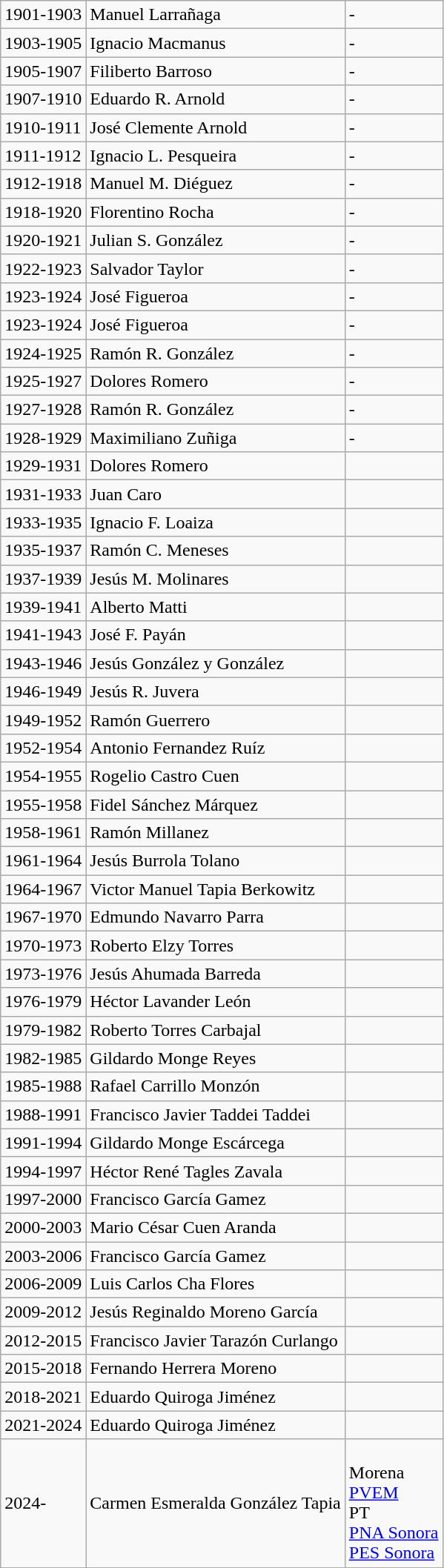<table class="wikitable sortable">
<tr>
<td>1901-1903</td>
<td>Manuel Larrañaga</td>
<td>-</td>
</tr>
<tr>
<td>1903-1905</td>
<td>Ignacio Macmanus</td>
<td>-</td>
</tr>
<tr>
<td>1905-1907</td>
<td>Filiberto Barroso</td>
<td>-</td>
</tr>
<tr>
<td>1907-1910</td>
<td>Eduardo R. Arnold</td>
<td>-</td>
</tr>
<tr>
<td>1910-1911</td>
<td>José Clemente Arnold</td>
<td>-</td>
</tr>
<tr>
<td>1911-1912</td>
<td>Ignacio L. Pesqueira</td>
<td>-</td>
</tr>
<tr>
<td>1912-1918</td>
<td>Manuel M. Diéguez</td>
<td>-</td>
</tr>
<tr>
<td>1918-1920</td>
<td>Florentino Rocha</td>
<td>-</td>
</tr>
<tr>
<td>1920-1921</td>
<td>Julian S. González</td>
<td>-</td>
</tr>
<tr>
<td>1922-1923</td>
<td>Salvador Taylor</td>
<td>-</td>
</tr>
<tr>
<td>1923-1924</td>
<td>José Figueroa</td>
<td>-</td>
</tr>
<tr>
<td>1923-1924</td>
<td>José Figueroa</td>
<td>-</td>
</tr>
<tr>
<td>1924-1925</td>
<td>Ramón R. González</td>
<td>-</td>
</tr>
<tr>
<td>1925-1927</td>
<td>Dolores Romero</td>
<td>-</td>
</tr>
<tr>
<td>1927-1928</td>
<td>Ramón R. González</td>
<td>-</td>
</tr>
<tr>
<td>1928-1929</td>
<td>Maximiliano Zuñiga</td>
<td>-</td>
</tr>
<tr>
<td>1929-1931</td>
<td>Dolores Romero</td>
<td></td>
</tr>
<tr>
<td>1931-1933</td>
<td>Juan Caro</td>
<td></td>
</tr>
<tr>
<td>1933-1935</td>
<td>Ignacio F. Loaiza</td>
<td></td>
</tr>
<tr>
<td>1935-1937</td>
<td>Ramón C. Meneses</td>
<td></td>
</tr>
<tr>
<td>1937-1939</td>
<td>Jesús M. Molinares</td>
<td></td>
</tr>
<tr>
<td>1939-1941</td>
<td>Alberto Matti</td>
<td></td>
</tr>
<tr>
<td>1941-1943</td>
<td>José F. Payán</td>
<td></td>
</tr>
<tr>
<td>1943-1946</td>
<td>Jesús González y González</td>
<td></td>
</tr>
<tr>
<td>1946-1949</td>
<td>Jesús R. Juvera</td>
<td></td>
</tr>
<tr>
<td>1949-1952</td>
<td>Ramón Guerrero</td>
<td></td>
</tr>
<tr>
<td>1952-1954</td>
<td>Antonio Fernandez Ruíz</td>
<td></td>
</tr>
<tr>
<td>1954-1955</td>
<td>Rogelio Castro Cuen</td>
<td></td>
</tr>
<tr>
<td>1955-1958</td>
<td>Fidel Sánchez Márquez</td>
<td></td>
</tr>
<tr>
<td>1958-1961</td>
<td>Ramón Millanez</td>
<td></td>
</tr>
<tr>
<td>1961-1964</td>
<td>Jesús Burrola Tolano</td>
<td></td>
</tr>
<tr>
<td>1964-1967</td>
<td>Victor Manuel Tapia Berkowitz</td>
<td></td>
</tr>
<tr>
<td>1967-1970</td>
<td>Edmundo Navarro Parra</td>
<td></td>
</tr>
<tr>
<td>1970-1973</td>
<td>Roberto Elzy Torres</td>
<td></td>
</tr>
<tr>
<td>1973-1976</td>
<td>Jesús Ahumada Barreda</td>
<td></td>
</tr>
<tr>
<td>1976-1979</td>
<td>Héctor Lavander León</td>
<td></td>
</tr>
<tr>
<td>1979-1982</td>
<td>Roberto Torres Carbajal</td>
<td></td>
</tr>
<tr>
<td>1982-1985</td>
<td>Gildardo Monge Reyes</td>
<td></td>
</tr>
<tr>
<td>1985-1988</td>
<td>Rafael Carrillo Monzón</td>
<td></td>
</tr>
<tr>
<td>1988-1991</td>
<td>Francisco Javier Taddei Taddei</td>
<td></td>
</tr>
<tr>
<td>1991-1994</td>
<td>Gildardo Monge Escárcega</td>
<td></td>
</tr>
<tr>
<td>1994-1997</td>
<td>Héctor René Tagles Zavala</td>
<td></td>
</tr>
<tr>
<td>1997-2000</td>
<td>Francisco García Gamez</td>
<td></td>
</tr>
<tr>
<td>2000-2003</td>
<td>Mario César Cuen Aranda</td>
<td></td>
</tr>
<tr>
<td>2003-2006</td>
<td>Francisco García Gamez</td>
<td></td>
</tr>
<tr>
<td>2006-2009</td>
<td>Luis Carlos Cha Flores</td>
<td></td>
</tr>
<tr>
<td>2009-2012</td>
<td>Jesús Reginaldo Moreno García</td>
<td></td>
</tr>
<tr>
<td>2012-2015</td>
<td>Francisco Javier Tarazón Curlango</td>
<td></td>
</tr>
<tr>
<td>2015-2018</td>
<td>Fernando Herrera Moreno</td>
<td></td>
</tr>
<tr>
<td>2018-2021</td>
<td>Eduardo Quiroga Jiménez</td>
<td></td>
</tr>
<tr>
<td>2021-2024</td>
<td>Eduardo Quiroga Jiménez</td>
<td></td>
</tr>
<tr>
<td>2024-</td>
<td>Carmen Esmeralda González Tapia</td>
<td><br>Morena <br> <a href='#'>PVEM</a> <br> PT <br> <a href='#'>PNA Sonora</a> <br> <a href='#'>PES Sonora</a> </td>
</tr>
</table>
